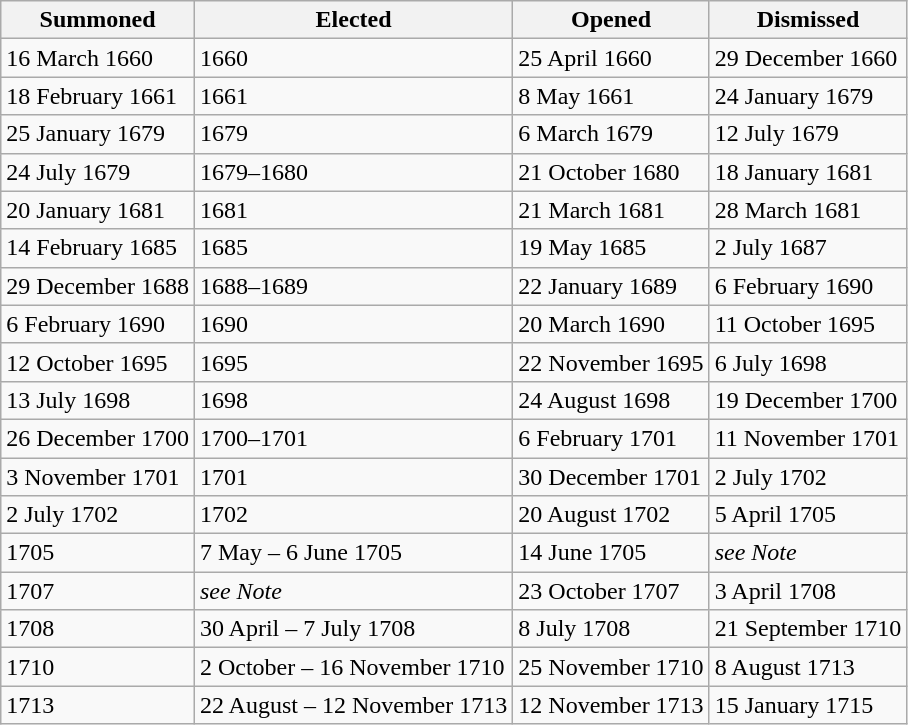<table class="wikitable">
<tr>
<th>Summoned</th>
<th>Elected</th>
<th>Opened</th>
<th>Dismissed</th>
</tr>
<tr>
<td>16 March 1660</td>
<td>1660</td>
<td>25 April 1660</td>
<td>29 December 1660</td>
</tr>
<tr>
<td>18 February 1661</td>
<td>1661</td>
<td>8 May 1661</td>
<td>24 January 1679</td>
</tr>
<tr>
<td>25 January 1679</td>
<td>1679</td>
<td>6 March 1679</td>
<td>12 July 1679</td>
</tr>
<tr>
<td>24 July 1679</td>
<td>1679–1680</td>
<td>21 October 1680</td>
<td>18 January 1681</td>
</tr>
<tr>
<td>20 January 1681</td>
<td>1681</td>
<td>21 March 1681</td>
<td>28 March 1681</td>
</tr>
<tr>
<td>14 February 1685</td>
<td>1685</td>
<td>19 May 1685</td>
<td>2 July 1687</td>
</tr>
<tr>
<td>29 December 1688</td>
<td>1688–1689</td>
<td>22 January 1689</td>
<td>6 February 1690</td>
</tr>
<tr>
<td>6 February 1690</td>
<td>1690</td>
<td>20 March 1690</td>
<td>11 October 1695</td>
</tr>
<tr>
<td>12 October 1695</td>
<td>1695</td>
<td>22 November 1695</td>
<td>6 July 1698</td>
</tr>
<tr>
<td>13 July 1698</td>
<td>1698</td>
<td>24 August 1698</td>
<td>19 December 1700</td>
</tr>
<tr>
<td>26 December 1700</td>
<td>1700–1701</td>
<td>6 February 1701</td>
<td>11 November 1701</td>
</tr>
<tr>
<td>3 November 1701</td>
<td>1701</td>
<td>30 December 1701</td>
<td>2 July 1702</td>
</tr>
<tr>
<td>2 July 1702</td>
<td>1702</td>
<td>20 August 1702</td>
<td>5 April 1705</td>
</tr>
<tr>
<td>1705</td>
<td>7 May – 6 June 1705</td>
<td>14 June 1705</td>
<td><em>see Note</em></td>
</tr>
<tr>
<td>1707</td>
<td><em>see Note</em></td>
<td>23 October 1707</td>
<td>3 April 1708</td>
</tr>
<tr>
<td>1708</td>
<td>30 April – 7 July 1708</td>
<td>8 July 1708</td>
<td>21 September 1710</td>
</tr>
<tr>
<td>1710</td>
<td>2 October – 16 November 1710</td>
<td>25 November 1710</td>
<td>8 August 1713</td>
</tr>
<tr>
<td>1713</td>
<td>22 August – 12 November 1713</td>
<td>12 November 1713</td>
<td>15 January 1715</td>
</tr>
</table>
